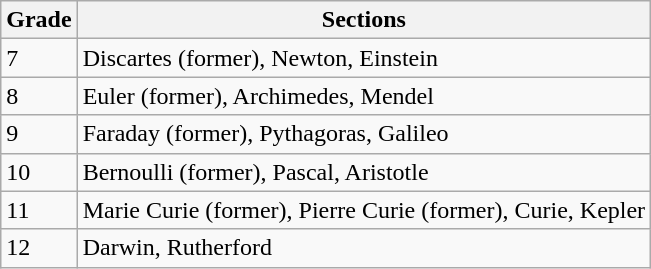<table class="wikitable">
<tr>
<th>Grade</th>
<th>Sections</th>
</tr>
<tr>
<td>7</td>
<td>Discartes (former), Newton, Einstein</td>
</tr>
<tr>
<td>8</td>
<td>Euler (former), Archimedes, Mendel</td>
</tr>
<tr>
<td>9</td>
<td>Faraday (former), Pythagoras, Galileo</td>
</tr>
<tr>
<td>10</td>
<td>Bernoulli (former), Pascal, Aristotle</td>
</tr>
<tr>
<td>11</td>
<td>Marie Curie (former), Pierre Curie (former), Curie, Kepler</td>
</tr>
<tr>
<td>12</td>
<td>Darwin, Rutherford</td>
</tr>
</table>
